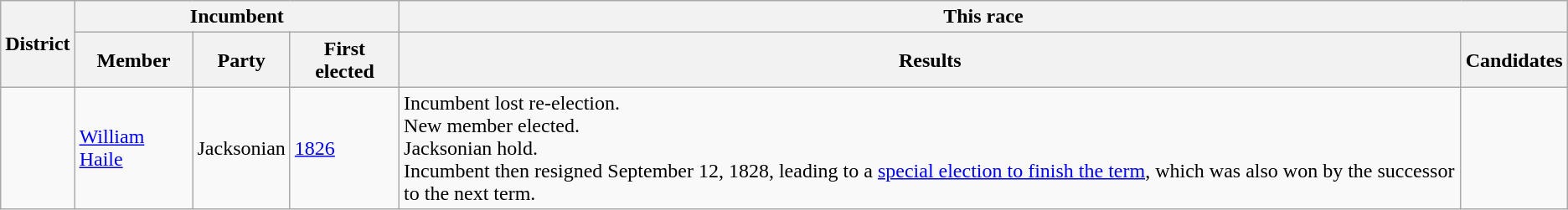<table class=wikitable>
<tr>
<th rowspan=2>District</th>
<th colspan=3>Incumbent</th>
<th colspan=2>This race</th>
</tr>
<tr>
<th>Member</th>
<th>Party</th>
<th>First elected</th>
<th>Results</th>
<th>Candidates</th>
</tr>
<tr>
<td></td>
<td><a href='#'>William Haile</a></td>
<td>Jacksonian</td>
<td><a href='#'>1826 </a></td>
<td>Incumbent lost re-election.<br>New member elected.<br>Jacksonian hold.<br>Incumbent then resigned September 12, 1828, leading to a <a href='#'>special election to finish the term</a>, which was also won by the successor to the next term.</td>
<td nowrap></td>
</tr>
</table>
